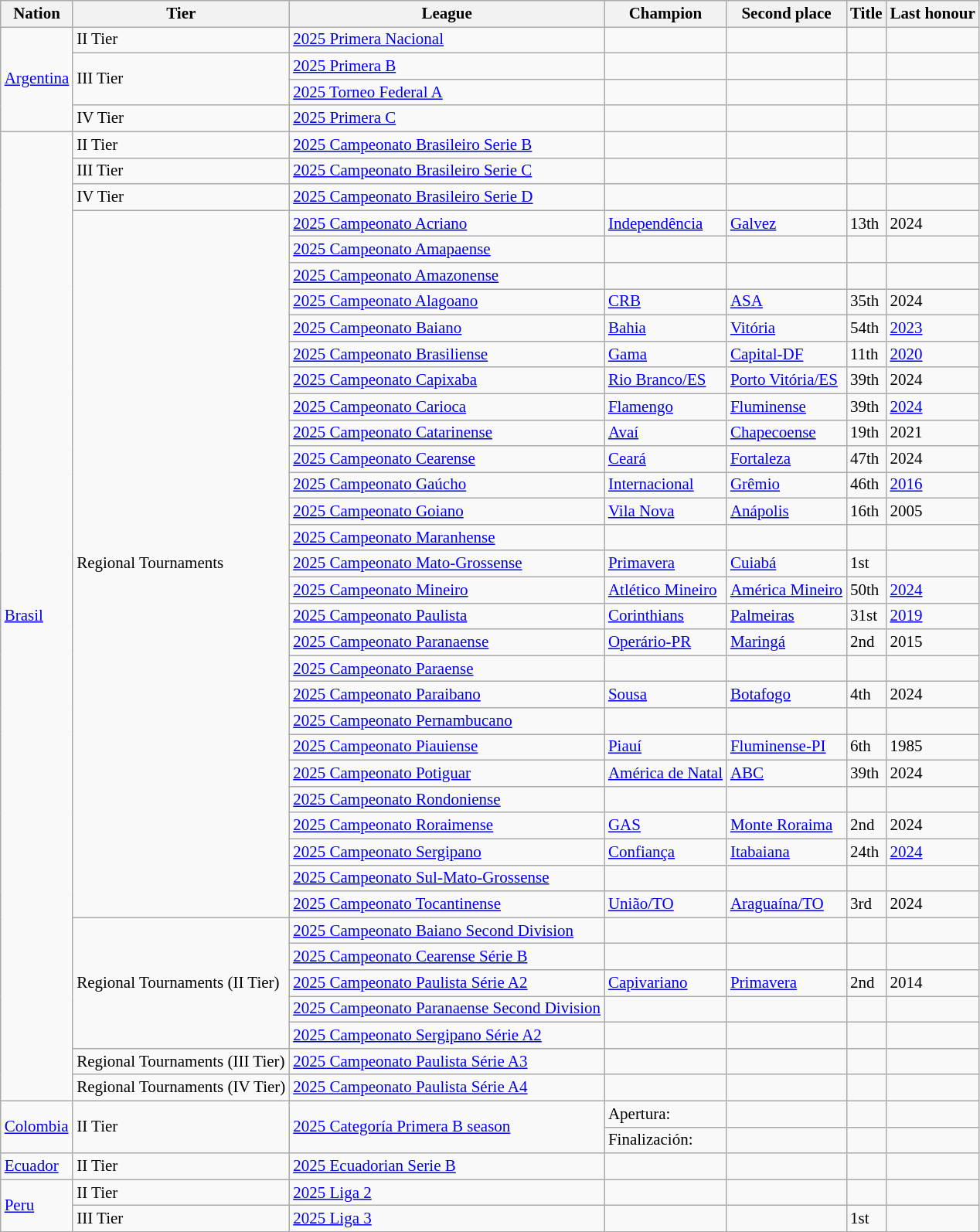<table class=wikitable style="font-size:14px">
<tr>
<th>Nation</th>
<th>Tier</th>
<th>League</th>
<th>Champion</th>
<th>Second place</th>
<th data-sort-type="number">Title</th>
<th>Last honour</th>
</tr>
<tr>
<td rowspan="4"> <a href='#'>Argentina</a></td>
<td>II Tier</td>
<td><a href='#'>2025 Primera Nacional</a></td>
<td></td>
<td></td>
<td></td>
<td></td>
</tr>
<tr>
<td rowspan="2">III Tier</td>
<td><a href='#'>2025 Primera B</a></td>
<td></td>
<td></td>
<td></td>
<td></td>
</tr>
<tr>
<td><a href='#'>2025 Torneo Federal A</a></td>
<td></td>
<td></td>
<td></td>
<td></td>
</tr>
<tr>
<td>IV Tier</td>
<td><a href='#'>2025 Primera C</a></td>
<td></td>
<td></td>
<td></td>
<td></td>
</tr>
<tr>
<td rowspan="37"> <a href='#'>Brasil</a></td>
<td>II Tier</td>
<td><a href='#'>2025 Campeonato Brasileiro Serie B</a></td>
<td></td>
<td></td>
<td></td>
<td></td>
</tr>
<tr>
<td>III Tier</td>
<td><a href='#'>2025 Campeonato Brasileiro Serie C</a></td>
<td></td>
<td></td>
<td></td>
<td></td>
</tr>
<tr>
<td>IV Tier</td>
<td><a href='#'>2025 Campeonato Brasileiro Serie D</a></td>
<td></td>
<td></td>
<td></td>
<td></td>
</tr>
<tr>
<td rowspan="27">Regional Tournaments</td>
<td><a href='#'>2025 Campeonato Acriano</a></td>
<td><a href='#'>Independência</a></td>
<td><a href='#'>Galvez</a></td>
<td>13th</td>
<td>2024</td>
</tr>
<tr>
<td><a href='#'>2025 Campeonato Amapaense</a></td>
<td></td>
<td></td>
<td></td>
<td></td>
</tr>
<tr>
<td><a href='#'>2025 Campeonato Amazonense</a></td>
<td></td>
<td></td>
<td></td>
<td></td>
</tr>
<tr>
<td><a href='#'>2025 Campeonato Alagoano</a></td>
<td><a href='#'>CRB</a></td>
<td><a href='#'>ASA</a></td>
<td>35th</td>
<td>2024</td>
</tr>
<tr>
<td><a href='#'>2025 Campeonato Baiano</a></td>
<td><a href='#'>Bahia</a></td>
<td><a href='#'>Vitória</a></td>
<td>54th</td>
<td><a href='#'>2023</a></td>
</tr>
<tr>
<td><a href='#'>2025 Campeonato Brasiliense</a></td>
<td><a href='#'>Gama</a></td>
<td><a href='#'>Capital-DF</a></td>
<td>11th</td>
<td><a href='#'>2020</a></td>
</tr>
<tr>
<td><a href='#'>2025 Campeonato Capixaba</a></td>
<td><a href='#'>Rio Branco/ES</a></td>
<td><a href='#'>Porto Vitória/ES</a></td>
<td>39th</td>
<td>2024</td>
</tr>
<tr>
<td><a href='#'>2025 Campeonato Carioca</a></td>
<td><a href='#'>Flamengo</a></td>
<td><a href='#'>Fluminense</a></td>
<td>39th</td>
<td><a href='#'>2024</a></td>
</tr>
<tr>
<td><a href='#'>2025 Campeonato Catarinense</a></td>
<td><a href='#'>Avaí</a></td>
<td><a href='#'>Chapecoense</a></td>
<td>19th</td>
<td>2021</td>
</tr>
<tr>
<td><a href='#'>2025 Campeonato Cearense</a></td>
<td><a href='#'>Ceará</a></td>
<td><a href='#'>Fortaleza</a></td>
<td>47th</td>
<td>2024</td>
</tr>
<tr>
<td><a href='#'>2025 Campeonato Gaúcho</a></td>
<td><a href='#'>Internacional</a></td>
<td><a href='#'>Grêmio</a></td>
<td>46th</td>
<td><a href='#'>2016</a></td>
</tr>
<tr>
<td><a href='#'>2025 Campeonato Goiano</a></td>
<td><a href='#'>Vila Nova</a></td>
<td><a href='#'>Anápolis</a></td>
<td>16th</td>
<td>2005</td>
</tr>
<tr>
<td><a href='#'>2025 Campeonato Maranhense</a></td>
<td></td>
<td></td>
<td></td>
<td></td>
</tr>
<tr>
<td><a href='#'>2025 Campeonato Mato-Grossense</a></td>
<td><a href='#'>Primavera</a></td>
<td><a href='#'>Cuiabá</a></td>
<td>1st</td>
<td></td>
</tr>
<tr>
<td><a href='#'>2025 Campeonato Mineiro</a></td>
<td><a href='#'>Atlético Mineiro</a></td>
<td><a href='#'>América Mineiro</a></td>
<td>50th</td>
<td><a href='#'>2024</a></td>
</tr>
<tr>
<td><a href='#'>2025 Campeonato Paulista</a></td>
<td><a href='#'>Corinthians</a></td>
<td><a href='#'>Palmeiras</a></td>
<td>31st</td>
<td><a href='#'>2019</a></td>
</tr>
<tr>
<td><a href='#'>2025 Campeonato Paranaense</a></td>
<td><a href='#'>Operário-PR</a></td>
<td><a href='#'>Maringá</a></td>
<td>2nd</td>
<td>2015</td>
</tr>
<tr>
<td><a href='#'>2025 Campeonato Paraense</a></td>
<td></td>
<td></td>
<td></td>
<td></td>
</tr>
<tr>
<td><a href='#'>2025 Campeonato Paraibano</a></td>
<td><a href='#'>Sousa</a></td>
<td><a href='#'>Botafogo</a></td>
<td>4th</td>
<td>2024</td>
</tr>
<tr>
<td><a href='#'>2025 Campeonato Pernambucano</a></td>
<td></td>
<td></td>
<td></td>
<td></td>
</tr>
<tr>
<td><a href='#'>2025 Campeonato Piauiense</a></td>
<td><a href='#'>Piauí</a></td>
<td><a href='#'>Fluminense-PI</a></td>
<td>6th</td>
<td>1985</td>
</tr>
<tr>
<td><a href='#'>2025 Campeonato Potiguar</a></td>
<td><a href='#'>América de Natal</a></td>
<td><a href='#'>ABC</a></td>
<td>39th</td>
<td>2024</td>
</tr>
<tr>
<td><a href='#'>2025 Campeonato Rondoniense</a></td>
<td></td>
<td></td>
<td></td>
<td></td>
</tr>
<tr>
<td><a href='#'>2025 Campeonato Roraimense</a></td>
<td><a href='#'>GAS</a></td>
<td><a href='#'>Monte Roraima</a></td>
<td>2nd</td>
<td>2024</td>
</tr>
<tr>
<td><a href='#'>2025 Campeonato Sergipano</a></td>
<td><a href='#'>Confiança</a></td>
<td><a href='#'>Itabaiana</a></td>
<td>24th</td>
<td><a href='#'>2024</a></td>
</tr>
<tr>
<td><a href='#'>2025 Campeonato Sul-Mato-Grossense</a></td>
<td></td>
<td></td>
<td></td>
<td></td>
</tr>
<tr>
<td><a href='#'>2025 Campeonato Tocantinense</a></td>
<td><a href='#'>União/TO</a></td>
<td><a href='#'>Araguaína/TO</a></td>
<td>3rd</td>
<td>2024</td>
</tr>
<tr>
<td rowspan="5">Regional Tournaments (II Tier)</td>
<td><a href='#'>2025 Campeonato Baiano Second Division</a></td>
<td></td>
<td></td>
<td></td>
<td></td>
</tr>
<tr>
<td><a href='#'>2025 Campeonato Cearense Série B</a></td>
<td></td>
<td></td>
<td></td>
<td></td>
</tr>
<tr>
<td><a href='#'>2025 Campeonato Paulista Série A2</a></td>
<td><a href='#'>Capivariano</a></td>
<td><a href='#'>Primavera</a></td>
<td>2nd</td>
<td>2014</td>
</tr>
<tr>
<td><a href='#'>2025 Campeonato Paranaense Second Division</a></td>
<td></td>
<td></td>
<td></td>
<td></td>
</tr>
<tr>
<td><a href='#'>2025 Campeonato Sergipano Série A2</a></td>
<td></td>
<td></td>
<td></td>
<td></td>
</tr>
<tr>
<td>Regional Tournaments (III Tier)</td>
<td><a href='#'>2025 Campeonato Paulista Série A3</a></td>
<td></td>
<td></td>
<td></td>
<td></td>
</tr>
<tr>
<td>Regional Tournaments (IV Tier)</td>
<td><a href='#'>2025 Campeonato Paulista Série A4</a></td>
<td></td>
<td></td>
<td></td>
<td></td>
</tr>
<tr>
<td rowspan="2"> <a href='#'>Colombia</a></td>
<td rowspan="2">II Tier</td>
<td rowspan="2"><a href='#'>2025 Categoría Primera B season</a></td>
<td>Apertura:</td>
<td></td>
<td></td>
<td></td>
</tr>
<tr>
<td>Finalización:</td>
<td></td>
<td></td>
<td></td>
</tr>
<tr>
<td rowspan=1> <a href='#'>Ecuador</a></td>
<td>II Tier</td>
<td><a href='#'>2025 Ecuadorian Serie B</a></td>
<td></td>
<td></td>
<td></td>
<td></td>
</tr>
<tr>
<td rowspan=2> <a href='#'>Peru</a></td>
<td>II Tier</td>
<td><a href='#'>2025 Liga 2</a></td>
<td></td>
<td></td>
<td></td>
<td></td>
</tr>
<tr>
<td>III Tier</td>
<td><a href='#'>2025 Liga 3</a></td>
<td></td>
<td></td>
<td>1st</td>
<td></td>
</tr>
</table>
